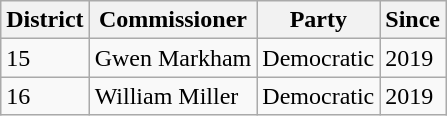<table class="wikitable">
<tr>
<th>District</th>
<th>Commissioner</th>
<th>Party</th>
<th>Since</th>
</tr>
<tr>
<td>15</td>
<td>Gwen Markham</td>
<td>Democratic</td>
<td>2019</td>
</tr>
<tr>
<td>16</td>
<td>William Miller</td>
<td>Democratic</td>
<td>2019</td>
</tr>
</table>
